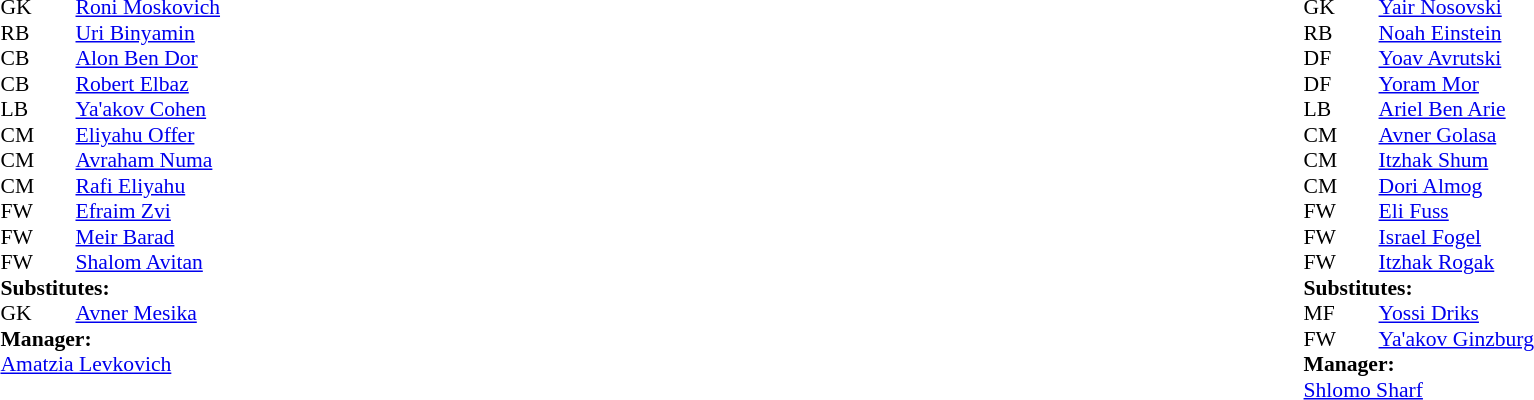<table width="100%">
<tr>
<td valign="top" width="50%"><br><table style="font-size: 90%" cellspacing="0" cellpadding="0">
<tr>
<th width="25"></th>
<th width="25"></th>
</tr>
<tr>
<td>GK</td>
<td><strong> </strong></td>
<td> <a href='#'>Roni Moskovich</a></td>
<td></td>
<td></td>
</tr>
<tr>
<td>RB</td>
<td><strong> </strong></td>
<td> <a href='#'>Uri Binyamin</a></td>
<td></td>
</tr>
<tr>
<td>CB</td>
<td><strong> </strong></td>
<td> <a href='#'>Alon Ben Dor </a></td>
<td></td>
</tr>
<tr>
<td>CB</td>
<td><strong> </strong></td>
<td> <a href='#'>Robert Elbaz</a></td>
<td></td>
</tr>
<tr>
<td>LB</td>
<td><strong> </strong></td>
<td> <a href='#'>Ya'akov Cohen</a></td>
<td></td>
</tr>
<tr>
<td>CM</td>
<td><strong> </strong></td>
<td> <a href='#'>Eliyahu Offer</a></td>
<td></td>
</tr>
<tr>
<td>CM</td>
<td><strong> </strong></td>
<td> <a href='#'>Avraham Numa</a></td>
<td></td>
</tr>
<tr>
<td>CM</td>
<td><strong> </strong></td>
<td>  <a href='#'>Rafi Eliyahu</a></td>
<td></td>
</tr>
<tr>
<td>FW</td>
<td><strong> </strong></td>
<td> <a href='#'>Efraim Zvi</a></td>
<td></td>
</tr>
<tr>
<td>FW</td>
<td><strong> </strong></td>
<td> <a href='#'>Meir Barad</a></td>
<td></td>
</tr>
<tr>
<td>FW</td>
<td><strong> </strong></td>
<td> <a href='#'>Shalom Avitan</a></td>
<td></td>
</tr>
<tr>
<td colspan=4><strong>Substitutes:</strong></td>
</tr>
<tr>
<td>GK</td>
<td><strong> </strong></td>
<td> <a href='#'>Avner Mesika</a></td>
<td></td>
<td></td>
</tr>
<tr>
<td colspan=4><strong>Manager:</strong></td>
</tr>
<tr>
<td colspan="4"> <a href='#'>Amatzia Levkovich</a></td>
</tr>
</table>
</td>
<td valign="top"></td>
<td valign="top" width="50%"><br><table style="font-size: 90%" cellspacing="0" cellpadding="0" align=center>
<tr>
<th width="25"></th>
<th width="25"></th>
</tr>
<tr>
<td>GK</td>
<td><strong> </strong></td>
<td> <a href='#'>Yair Nosovski</a></td>
<td></td>
</tr>
<tr>
<td>RB</td>
<td><strong> </strong></td>
<td> <a href='#'>Noah Einstein</a></td>
<td></td>
</tr>
<tr>
<td>DF</td>
<td><strong> </strong></td>
<td> <a href='#'>Yoav Avrutski</a></td>
<td></td>
</tr>
<tr>
<td>DF</td>
<td><strong> </strong></td>
<td> <a href='#'>Yoram Mor</a></td>
<td></td>
</tr>
<tr>
<td>LB</td>
<td><strong> </strong></td>
<td> <a href='#'>Ariel Ben Arie</a></td>
<td></td>
</tr>
<tr>
<td>CM</td>
<td><strong> </strong></td>
<td> <a href='#'>Avner Golasa</a></td>
<td></td>
</tr>
<tr>
<td>CM</td>
<td><strong> </strong></td>
<td> <a href='#'>Itzhak Shum</a></td>
<td></td>
</tr>
<tr>
<td>CM</td>
<td><strong> </strong></td>
<td> <a href='#'>Dori Almog</a></td>
<td></td>
<td></td>
</tr>
<tr>
<td>FW</td>
<td><strong> </strong></td>
<td> <a href='#'>Eli Fuss</a></td>
<td></td>
<td></td>
</tr>
<tr>
<td>FW</td>
<td><strong> </strong></td>
<td> <a href='#'>Israel Fogel</a></td>
<td></td>
</tr>
<tr>
<td>FW</td>
<td><strong> </strong></td>
<td> <a href='#'>Itzhak Rogak</a></td>
<td></td>
<td></td>
</tr>
<tr>
<td colspan=4><strong>Substitutes:</strong></td>
</tr>
<tr>
<td>MF</td>
<td><strong> </strong></td>
<td> <a href='#'>Yossi Driks</a></td>
<td></td>
<td></td>
</tr>
<tr>
<td>FW</td>
<td><strong> </strong></td>
<td> <a href='#'>Ya'akov Ginzburg</a></td>
<td></td>
<td></td>
</tr>
<tr>
<td colspan=4><strong>Manager:</strong></td>
</tr>
<tr>
<td colspan="4"> <a href='#'>Shlomo Sharf</a></td>
</tr>
</table>
</td>
</tr>
</table>
